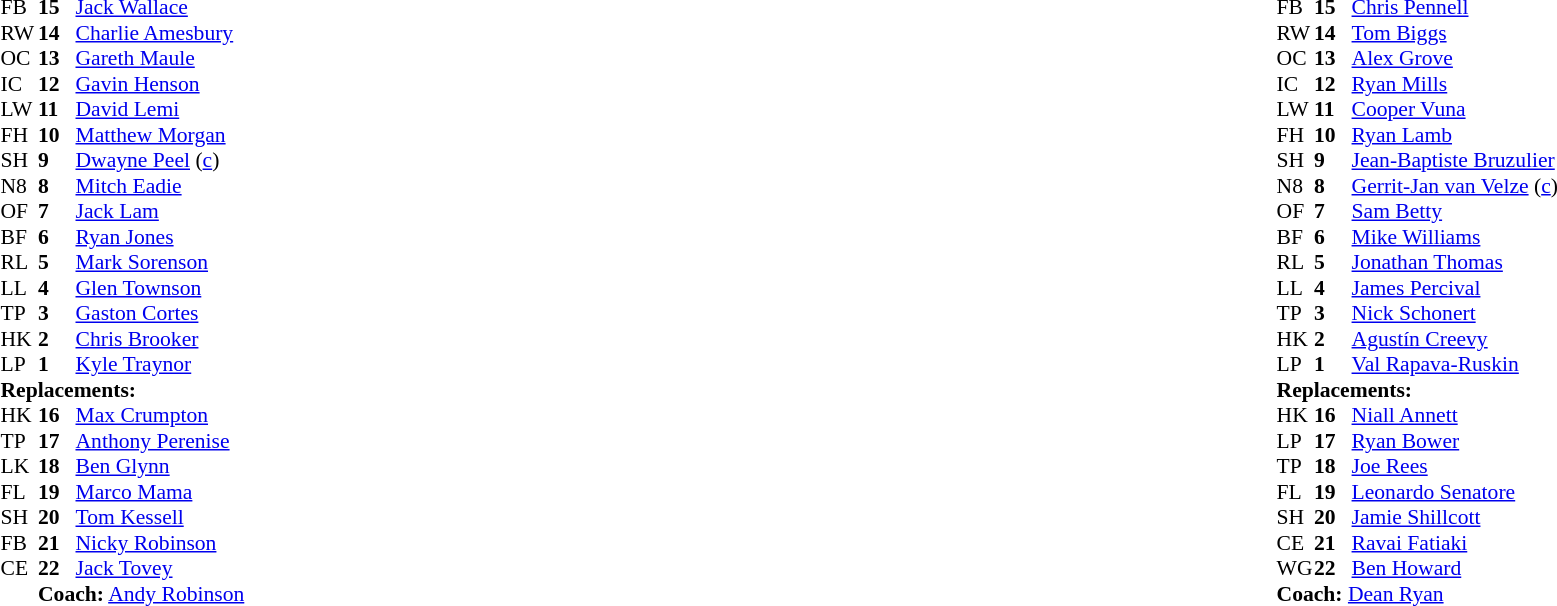<table width="100%">
<tr>
<td valign="top" width="50%"><br><table style="font-size: 90%" cellspacing="0" cellpadding="0">
<tr>
<th width="25"></th>
<th width="25"></th>
</tr>
<tr>
<td>FB</td>
<td><strong>15</strong></td>
<td> <a href='#'>Jack Wallace</a></td>
</tr>
<tr>
<td>RW</td>
<td><strong>14</strong></td>
<td> <a href='#'>Charlie Amesbury</a></td>
</tr>
<tr>
<td>OC</td>
<td><strong>13</strong></td>
<td> <a href='#'>Gareth Maule</a></td>
</tr>
<tr>
<td>IC</td>
<td><strong>12</strong></td>
<td> <a href='#'>Gavin Henson</a></td>
<td></td>
</tr>
<tr>
<td>LW</td>
<td><strong>11</strong></td>
<td> <a href='#'>David Lemi</a></td>
</tr>
<tr>
<td>FH</td>
<td><strong>10</strong></td>
<td> <a href='#'>Matthew Morgan</a></td>
<td></td>
</tr>
<tr>
<td>SH</td>
<td><strong>9</strong></td>
<td> <a href='#'>Dwayne Peel</a> (<a href='#'>c</a>)</td>
<td></td>
</tr>
<tr>
<td>N8</td>
<td><strong>8</strong></td>
<td> <a href='#'>Mitch Eadie</a></td>
</tr>
<tr>
<td>OF</td>
<td><strong>7</strong></td>
<td> <a href='#'>Jack Lam</a></td>
</tr>
<tr>
<td>BF</td>
<td><strong>6</strong></td>
<td> <a href='#'>Ryan Jones</a></td>
<td></td>
<td></td>
<td></td>
</tr>
<tr>
<td>RL</td>
<td><strong>5</strong></td>
<td> <a href='#'>Mark Sorenson</a></td>
</tr>
<tr>
<td>LL</td>
<td><strong>4</strong></td>
<td> <a href='#'>Glen Townson</a></td>
<td></td>
</tr>
<tr>
<td>TP</td>
<td><strong>3</strong></td>
<td> <a href='#'>Gaston Cortes</a></td>
<td></td>
<td></td>
</tr>
<tr>
<td>HK</td>
<td><strong>2</strong></td>
<td> <a href='#'>Chris Brooker</a></td>
<td></td>
</tr>
<tr>
<td>LP</td>
<td><strong>1</strong></td>
<td> <a href='#'>Kyle Traynor</a></td>
</tr>
<tr>
<td colspan=3><strong>Replacements:</strong></td>
</tr>
<tr>
<td>HK</td>
<td><strong>16</strong></td>
<td> <a href='#'>Max Crumpton</a></td>
<td></td>
</tr>
<tr>
<td>TP</td>
<td><strong>17</strong></td>
<td> <a href='#'>Anthony Perenise</a></td>
<td></td>
<td></td>
<td></td>
</tr>
<tr>
<td>LK</td>
<td><strong>18</strong></td>
<td> <a href='#'>Ben Glynn</a></td>
<td></td>
</tr>
<tr>
<td>FL</td>
<td><strong>19</strong></td>
<td> <a href='#'>Marco Mama</a></td>
<td></td>
</tr>
<tr>
<td>SH</td>
<td><strong>20</strong></td>
<td> <a href='#'>Tom Kessell</a></td>
<td></td>
</tr>
<tr>
<td>FB</td>
<td><strong>21</strong></td>
<td> <a href='#'>Nicky Robinson</a></td>
<td></td>
</tr>
<tr>
<td>CE</td>
<td><strong>22</strong></td>
<td> <a href='#'>Jack Tovey</a></td>
<td></td>
</tr>
<tr>
<td></td>
<td colspan=3><strong>Coach:</strong>  <a href='#'>Andy Robinson</a></td>
</tr>
<tr>
<td colspan="4"></td>
</tr>
</table>
</td>
<td valign="top" width="50%"><br><table style="font-size: 90%" cellspacing="0" cellpadding="0"  align="center">
<tr>
<th width="25"></th>
<th width="25"></th>
</tr>
<tr>
<td>FB</td>
<td><strong>15</strong></td>
<td> <a href='#'>Chris Pennell</a></td>
</tr>
<tr>
<td>RW</td>
<td><strong>14</strong></td>
<td> <a href='#'>Tom Biggs</a></td>
</tr>
<tr>
<td>OC</td>
<td><strong>13</strong></td>
<td> <a href='#'>Alex Grove</a></td>
</tr>
<tr>
<td>IC</td>
<td><strong>12</strong></td>
<td> <a href='#'>Ryan Mills</a></td>
</tr>
<tr>
<td>LW</td>
<td><strong>11</strong></td>
<td> <a href='#'>Cooper Vuna</a></td>
<td></td>
</tr>
<tr>
<td>FH</td>
<td><strong>10</strong></td>
<td> <a href='#'>Ryan Lamb</a></td>
</tr>
<tr>
<td>SH</td>
<td><strong>9</strong></td>
<td> <a href='#'>Jean-Baptiste Bruzulier</a></td>
</tr>
<tr>
<td>N8</td>
<td><strong>8</strong></td>
<td> <a href='#'>Gerrit-Jan van Velze</a> (<a href='#'>c</a>)</td>
</tr>
<tr>
<td>OF</td>
<td><strong>7</strong></td>
<td> <a href='#'>Sam Betty</a></td>
</tr>
<tr>
<td>BF</td>
<td><strong>6</strong></td>
<td> <a href='#'>Mike Williams</a></td>
</tr>
<tr>
<td>RL</td>
<td><strong>5</strong></td>
<td> <a href='#'>Jonathan Thomas</a></td>
</tr>
<tr>
<td>LL</td>
<td><strong>4</strong></td>
<td> <a href='#'>James Percival</a></td>
<td></td>
</tr>
<tr>
<td>TP</td>
<td><strong>3</strong></td>
<td> <a href='#'>Nick Schonert</a></td>
<td></td>
</tr>
<tr>
<td>HK</td>
<td><strong>2</strong></td>
<td> <a href='#'>Agustín Creevy</a></td>
<td></td>
</tr>
<tr>
<td>LP</td>
<td><strong>1</strong></td>
<td> <a href='#'>Val Rapava-Ruskin</a></td>
<td></td>
</tr>
<tr>
<td colspan=3><strong>Replacements:</strong></td>
</tr>
<tr>
<td>HK</td>
<td><strong>16</strong></td>
<td> <a href='#'>Niall Annett</a></td>
<td></td>
</tr>
<tr>
<td>LP</td>
<td><strong>17</strong></td>
<td> <a href='#'>Ryan Bower</a></td>
<td></td>
</tr>
<tr>
<td>TP</td>
<td><strong>18</strong></td>
<td> <a href='#'>Joe Rees</a></td>
<td></td>
</tr>
<tr>
<td>FL</td>
<td><strong>19</strong></td>
<td> <a href='#'>Leonardo Senatore</a></td>
<td></td>
</tr>
<tr>
<td>SH</td>
<td><strong>20</strong></td>
<td> <a href='#'>Jamie Shillcott</a></td>
</tr>
<tr>
<td>CE</td>
<td><strong>21</strong></td>
<td> <a href='#'>Ravai Fatiaki</a></td>
</tr>
<tr>
<td>WG</td>
<td><strong>22</strong></td>
<td> <a href='#'>Ben Howard</a></td>
<td></td>
</tr>
<tr>
<td colspan=3><strong>Coach:</strong>  <a href='#'>Dean Ryan</a></td>
</tr>
<tr>
<td colspan="4"></td>
</tr>
</table>
</td>
</tr>
</table>
